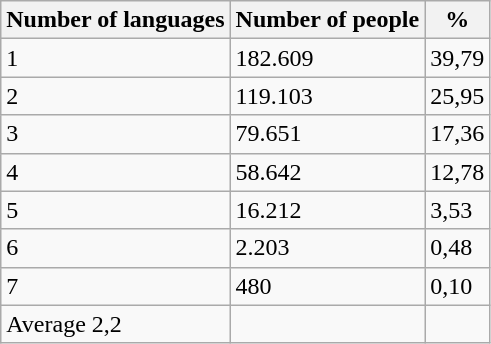<table class="wikitable">
<tr>
<th>Number of languages</th>
<th>Number of people</th>
<th>%</th>
</tr>
<tr>
<td>1</td>
<td>182.609</td>
<td>39,79</td>
</tr>
<tr>
<td>2</td>
<td>119.103</td>
<td>25,95</td>
</tr>
<tr>
<td>3</td>
<td>79.651</td>
<td>17,36</td>
</tr>
<tr>
<td>4</td>
<td>58.642</td>
<td>12,78</td>
</tr>
<tr>
<td>5</td>
<td>16.212</td>
<td>3,53</td>
</tr>
<tr>
<td>6</td>
<td>2.203</td>
<td>0,48</td>
</tr>
<tr>
<td>7</td>
<td>480</td>
<td>0,10</td>
</tr>
<tr>
<td>Average 2,2</td>
<td></td>
<td></td>
</tr>
</table>
